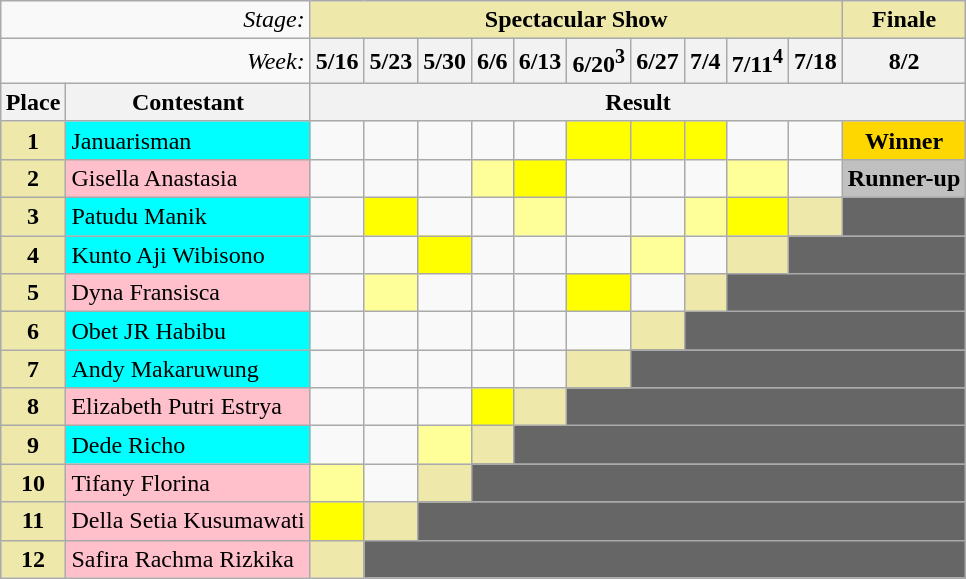<table class="wikitable" style="margin: 1em auto;">
<tr>
<td colspan="2" align="right"><em>Stage:</em></td>
<td colspan="10" bgcolor="palegoldenrod" align="Center"><strong>Spectacular Show</strong></td>
<td colspan="1" bgcolor="palegoldenrod" align="Center"><strong>Finale</strong></td>
</tr>
<tr>
<td colspan="2" align="right"><em>Week:</em></td>
<th>5/16</th>
<th>5/23</th>
<th>5/30</th>
<th>6/6</th>
<th>6/13</th>
<th>6/20<sup>3</sup></th>
<th>6/27</th>
<th>7/4</th>
<th>7/11<sup>4</sup></th>
<th>7/18</th>
<th>8/2</th>
</tr>
<tr>
<th>Place</th>
<th>Contestant</th>
<th colspan="11">Result</th>
</tr>
<tr>
<td align="center" bgcolor="palegoldenrod"><strong>1</strong></td>
<td bgcolor="cyan">Januarisman</td>
<td></td>
<td></td>
<td></td>
<td></td>
<td></td>
<td bgcolor="FFFF00" align="center"></td>
<td bgcolor="FFFF00" align="center"></td>
<td bgcolor="FFFF00" align="center"> </td>
<td></td>
<td></td>
<td align="center" bgcolor="gold"><strong>Winner</strong></td>
</tr>
<tr>
<td align="center" bgcolor="palegoldenrod"><strong>2</strong></td>
<td bgcolor="pink">Gisella Anastasia</td>
<td></td>
<td></td>
<td></td>
<td bgcolor="FFFF99" align="center"></td>
<td bgcolor="FFFF00" align="center"></td>
<td></td>
<td></td>
<td></td>
<td bgcolor="FFFF99" align="center"></td>
<td></td>
<td align="center" bgcolor="silver"><strong>Runner-up</strong></td>
</tr>
<tr>
<td align="center" bgcolor="palegoldenrod"><strong>3</strong></td>
<td bgcolor="cyan">Patudu Manik</td>
<td></td>
<td bgcolor="FFFF00" align="center"></td>
<td></td>
<td></td>
<td bgcolor="FFFF99" align="center"></td>
<td></td>
<td></td>
<td bgcolor="FFFF99" align="center"></td>
<td bgcolor="FFFF00" align="center"></td>
<td bgcolor="palegoldenrod" align="center"></td>
<td bgcolor="666666"></td>
</tr>
<tr>
<td align="center" bgcolor="palegoldenrod"><strong>4</strong></td>
<td bgcolor="cyan">Kunto Aji Wibisono</td>
<td></td>
<td></td>
<td bgcolor="FFFF00" align="center"></td>
<td></td>
<td></td>
<td></td>
<td bgcolor="FFFF99" align="center"></td>
<td></td>
<td bgcolor="palegoldenrod" align="center"></td>
<td colspan="2" bgcolor="666666"></td>
</tr>
<tr>
<td align="center" bgcolor="palegoldenrod"><strong>5</strong></td>
<td bgcolor="pink">Dyna Fransisca</td>
<td></td>
<td bgcolor="FFFF99" align="center"></td>
<td></td>
<td></td>
<td></td>
<td bgcolor="FFFF00" align="center"></td>
<td></td>
<td bgcolor="palegoldenrod" align="center"></td>
<td colspan="3" bgcolor="666666"></td>
</tr>
<tr>
<td align="center" bgcolor="palegoldenrod"><strong>6</strong></td>
<td bgcolor="cyan">Obet JR Habibu</td>
<td></td>
<td></td>
<td></td>
<td></td>
<td></td>
<td></td>
<td bgcolor="palegoldenrod" align="center"></td>
<td colspan="4" bgcolor="666666"></td>
</tr>
<tr>
<td align="center" bgcolor="palegoldenrod"><strong>7</strong></td>
<td bgcolor="cyan">Andy Makaruwung</td>
<td></td>
<td></td>
<td></td>
<td></td>
<td></td>
<td bgcolor="palegoldenrod" align="center"></td>
<td colspan="5" bgcolor="666666"></td>
</tr>
<tr>
<td align="center" bgcolor="palegoldenrod"><strong>8</strong></td>
<td bgcolor="pink">Elizabeth Putri Estrya</td>
<td></td>
<td></td>
<td></td>
<td bgcolor="FFFF00" align="center"></td>
<td bgcolor="palegoldenrod" align="center"></td>
<td colspan="6" bgcolor="666666"></td>
</tr>
<tr>
<td align="center" bgcolor="palegoldenrod"><strong>9</strong></td>
<td bgcolor="cyan">Dede Richo</td>
<td></td>
<td></td>
<td bgcolor="FFFF99" align="center"></td>
<td bgcolor="palegoldenrod" align="center"></td>
<td colspan="7" bgcolor="666666"></td>
</tr>
<tr>
<td align="center" bgcolor="palegoldenrod"><strong>10</strong></td>
<td bgcolor="pink">Tifany Florina</td>
<td bgcolor="FFFF99" align="center"></td>
<td></td>
<td bgcolor="palegoldenrod" align="center"></td>
<td colspan="8" bgcolor="666666"></td>
</tr>
<tr>
<td align="center" bgcolor="palegoldenrod"><strong>11</strong></td>
<td bgcolor="pink">Della Setia Kusumawati</td>
<td bgcolor="FFFF00" align="center"></td>
<td bgcolor="palegoldenrod" align="center"></td>
<td colspan="9" bgcolor="666666"></td>
</tr>
<tr>
<td align="center" bgcolor="palegoldenrod"><strong>12</strong></td>
<td bgcolor="pink">Safira Rachma Rizkika</td>
<td bgcolor="palegoldenrod" align="center"></td>
<td colspan="10" bgcolor="666666"></td>
</tr>
</table>
